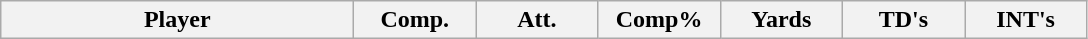<table class="wikitable sortable">
<tr>
<th bgcolor="#DDDDFF" width="26%">Player</th>
<th bgcolor="#DDDDFF" width="9%">Comp.</th>
<th bgcolor="#DDDDFF" width="9%">Att.</th>
<th bgcolor="#DDDDFF" width="9%">Comp%</th>
<th bgcolor="#DDDDFF" width="9%">Yards</th>
<th bgcolor="#DDDDFF" width="9%">TD's</th>
<th bgcolor="#DDDDFF" width="9%">INT's</th>
</tr>
</table>
